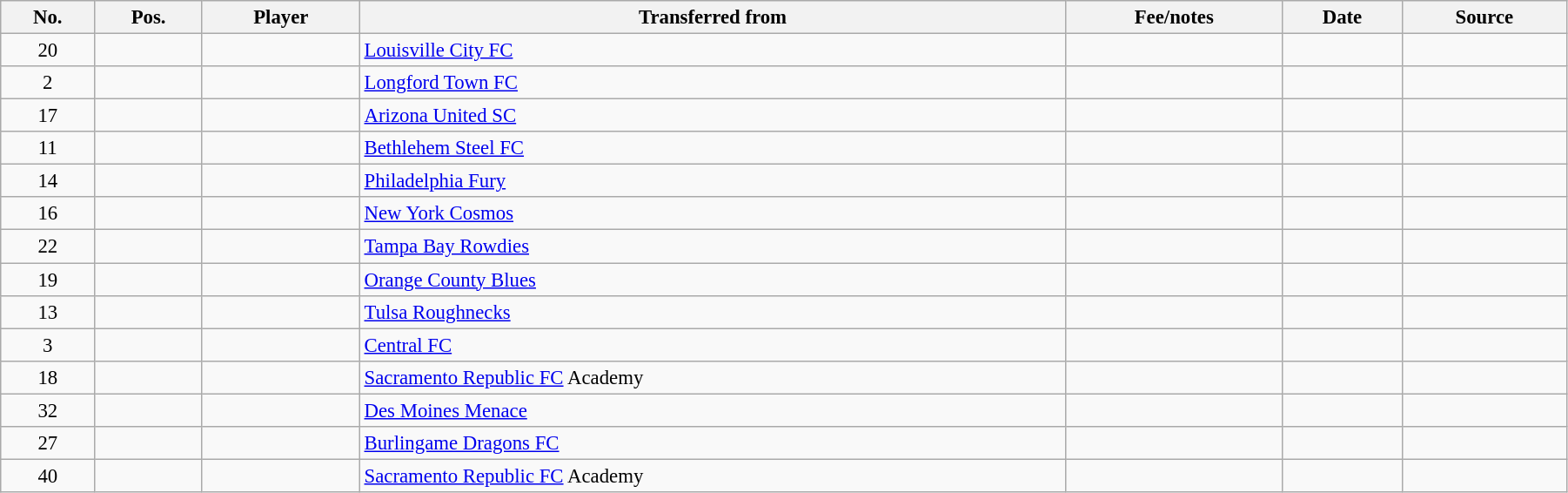<table class="wikitable sortable" style="width:95%; text-align:center; font-size:95%; text-align:left;">
<tr>
<th><strong>No.</strong></th>
<th><strong>Pos.</strong></th>
<th><strong>Player</strong></th>
<th><strong>Transferred from</strong></th>
<th><strong>Fee/notes</strong></th>
<th><strong>Date</strong></th>
<th><strong>Source</strong></th>
</tr>
<tr>
<td align=center>20</td>
<td align=center></td>
<td></td>
<td> <a href='#'>Louisville City FC</a></td>
<td align=center></td>
<td align=center></td>
<td align=center></td>
</tr>
<tr>
<td align=center>2</td>
<td align=center></td>
<td></td>
<td> <a href='#'>Longford Town FC</a></td>
<td align=center></td>
<td align=center></td>
<td align=center></td>
</tr>
<tr>
<td align=center>17</td>
<td align=center></td>
<td></td>
<td> <a href='#'>Arizona United SC</a></td>
<td align=center></td>
<td align=center></td>
<td align=center></td>
</tr>
<tr>
<td align=center>11</td>
<td align=center></td>
<td></td>
<td> <a href='#'>Bethlehem Steel FC</a></td>
<td align=center></td>
<td align=center></td>
<td align=center></td>
</tr>
<tr>
<td align=center>14</td>
<td align=center></td>
<td></td>
<td> <a href='#'>Philadelphia Fury</a></td>
<td align=center></td>
<td align=center></td>
<td align=center></td>
</tr>
<tr>
<td align=center>16</td>
<td align=center></td>
<td></td>
<td> <a href='#'>New York Cosmos</a></td>
<td align=center></td>
<td align=center></td>
<td align=center></td>
</tr>
<tr>
<td align=center>22</td>
<td align=center></td>
<td></td>
<td> <a href='#'>Tampa Bay Rowdies</a></td>
<td align=center></td>
<td align=center></td>
<td align=center></td>
</tr>
<tr>
<td align=center>19</td>
<td align=center></td>
<td></td>
<td> <a href='#'>Orange County Blues</a></td>
<td align=center></td>
<td align=center></td>
<td align=center></td>
</tr>
<tr>
<td align=center>13</td>
<td align=center></td>
<td></td>
<td> <a href='#'>Tulsa Roughnecks</a></td>
<td align=center></td>
<td align=center></td>
<td align=center></td>
</tr>
<tr>
<td align=center>3</td>
<td align=center></td>
<td></td>
<td> <a href='#'>Central FC</a></td>
<td align=center></td>
<td align=center></td>
<td align=center></td>
</tr>
<tr>
<td align=center>18</td>
<td align=center></td>
<td></td>
<td> <a href='#'>Sacramento Republic FC</a> Academy</td>
<td align=center></td>
<td align=center></td>
<td align=center></td>
</tr>
<tr>
<td align=center>32</td>
<td align=center></td>
<td></td>
<td> <a href='#'>Des Moines Menace</a></td>
<td align=center></td>
<td align=center></td>
<td align=center></td>
</tr>
<tr>
<td align=center>27</td>
<td align=center></td>
<td></td>
<td> <a href='#'>Burlingame Dragons FC</a></td>
<td align=center></td>
<td align=center></td>
<td align=center></td>
</tr>
<tr>
<td align=center>40</td>
<td align=center></td>
<td></td>
<td> <a href='#'>Sacramento Republic FC</a> Academy</td>
<td align=center></td>
<td align=center></td>
<td align=center></td>
</tr>
</table>
